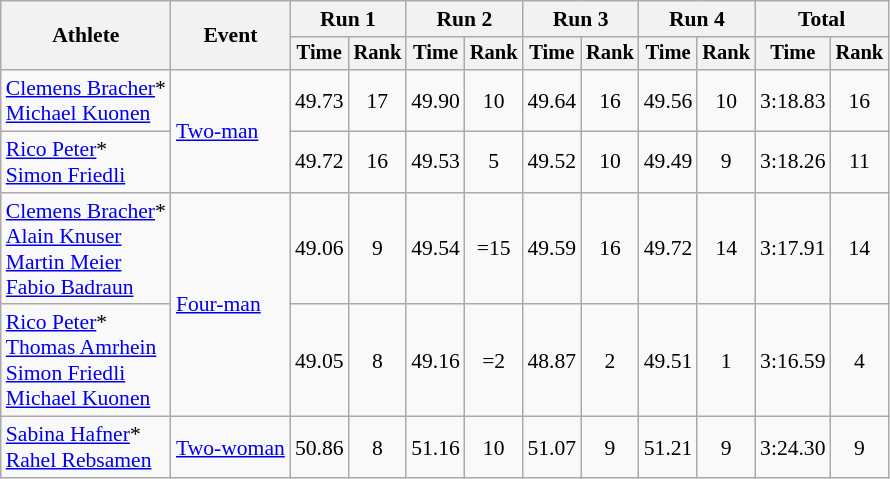<table class="wikitable" style="font-size:90%">
<tr>
<th rowspan="2">Athlete</th>
<th rowspan="2">Event</th>
<th colspan="2">Run 1</th>
<th colspan="2">Run 2</th>
<th colspan="2">Run 3</th>
<th colspan="2">Run 4</th>
<th colspan="2">Total</th>
</tr>
<tr style="font-size:95%">
<th>Time</th>
<th>Rank</th>
<th>Time</th>
<th>Rank</th>
<th>Time</th>
<th>Rank</th>
<th>Time</th>
<th>Rank</th>
<th>Time</th>
<th>Rank</th>
</tr>
<tr align=center>
<td align=left><a href='#'>Clemens Bracher</a>*<br><a href='#'>Michael Kuonen</a></td>
<td align=left rowspan=2><a href='#'>Two-man</a></td>
<td>49.73</td>
<td>17</td>
<td>49.90</td>
<td>10</td>
<td>49.64</td>
<td>16</td>
<td>49.56</td>
<td>10</td>
<td>3:18.83</td>
<td>16</td>
</tr>
<tr align=center>
<td align=left><a href='#'>Rico Peter</a>*<br><a href='#'>Simon Friedli</a></td>
<td>49.72</td>
<td>16</td>
<td>49.53</td>
<td>5</td>
<td>49.52</td>
<td>10</td>
<td>49.49</td>
<td>9</td>
<td>3:18.26</td>
<td>11</td>
</tr>
<tr align=center>
<td align=left><a href='#'>Clemens Bracher</a>*<br><a href='#'>Alain Knuser</a><br><a href='#'>Martin Meier</a><br><a href='#'>Fabio Badraun</a></td>
<td align=left rowspan=2><a href='#'>Four-man</a></td>
<td>49.06</td>
<td>9</td>
<td>49.54</td>
<td>=15</td>
<td>49.59</td>
<td>16</td>
<td>49.72</td>
<td>14</td>
<td>3:17.91</td>
<td>14</td>
</tr>
<tr align=center>
<td align=left><a href='#'>Rico Peter</a>*<br><a href='#'>Thomas Amrhein</a><br><a href='#'>Simon Friedli</a><br><a href='#'>Michael Kuonen</a></td>
<td>49.05</td>
<td>8</td>
<td>49.16</td>
<td>=2</td>
<td>48.87</td>
<td>2</td>
<td>49.51</td>
<td>1</td>
<td>3:16.59</td>
<td>4</td>
</tr>
<tr align=center>
<td align=left><a href='#'>Sabina Hafner</a>*<br><a href='#'>Rahel Rebsamen</a></td>
<td align=left><a href='#'>Two-woman</a></td>
<td>50.86</td>
<td>8</td>
<td>51.16</td>
<td>10</td>
<td>51.07</td>
<td>9</td>
<td>51.21</td>
<td>9</td>
<td>3:24.30</td>
<td>9</td>
</tr>
</table>
